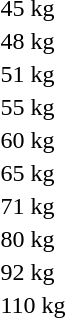<table>
<tr>
<td rowspan=2>45 kg</td>
<td rowspan=2></td>
<td rowspan=2></td>
<td></td>
</tr>
<tr>
<td></td>
</tr>
<tr>
<td rowspan=2>48 kg</td>
<td rowspan=2></td>
<td rowspan=2></td>
<td></td>
</tr>
<tr>
<td></td>
</tr>
<tr>
<td rowspan=2>51 kg</td>
<td rowspan=2></td>
<td rowspan=2></td>
<td></td>
</tr>
<tr>
<td></td>
</tr>
<tr>
<td rowspan=2>55 kg</td>
<td rowspan=2></td>
<td rowspan=2></td>
<td></td>
</tr>
<tr>
<td></td>
</tr>
<tr>
<td rowspan=2>60 kg</td>
<td rowspan=2></td>
<td rowspan=2></td>
<td></td>
</tr>
<tr>
<td></td>
</tr>
<tr>
<td rowspan=2>65 kg</td>
<td rowspan=2></td>
<td rowspan=2></td>
<td></td>
</tr>
<tr>
<td></td>
</tr>
<tr>
<td rowspan=2>71 kg</td>
<td rowspan=2></td>
<td rowspan=2></td>
<td></td>
</tr>
<tr>
<td></td>
</tr>
<tr>
<td rowspan=2>80 kg</td>
<td rowspan=2></td>
<td rowspan=2></td>
<td></td>
</tr>
<tr>
<td></td>
</tr>
<tr>
<td rowspan=2>92 kg</td>
<td rowspan=2></td>
<td rowspan=2></td>
<td></td>
</tr>
<tr>
<td></td>
</tr>
<tr>
<td rowspan=2>110 kg</td>
<td rowspan=2></td>
<td rowspan=2></td>
<td></td>
</tr>
<tr>
<td></td>
</tr>
</table>
